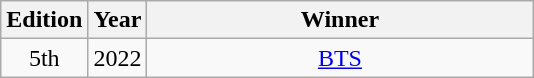<table class="wikitable" style="text-align:center">
<tr>
<th>Edition</th>
<th>Year</th>
<th width="250">Winner</th>
</tr>
<tr>
<td>5th</td>
<td>2022</td>
<td><a href='#'>BTS</a></td>
</tr>
</table>
